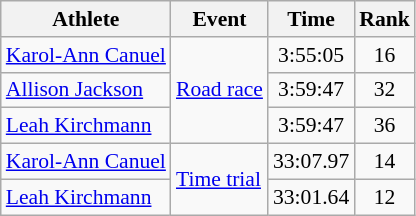<table class=wikitable style=text-align:center;font-size:90%>
<tr>
<th>Athlete</th>
<th>Event</th>
<th>Time</th>
<th>Rank</th>
</tr>
<tr>
<td align=left><a href='#'>Karol-Ann Canuel</a></td>
<td align=left rowspan=3><a href='#'>Road race</a></td>
<td>3:55:05</td>
<td>16</td>
</tr>
<tr>
<td align=left><a href='#'>Allison Jackson</a></td>
<td>3:59:47</td>
<td>32</td>
</tr>
<tr>
<td align=left><a href='#'>Leah Kirchmann</a></td>
<td>3:59:47</td>
<td>36</td>
</tr>
<tr>
<td align=left><a href='#'>Karol-Ann Canuel</a></td>
<td align=left rowspan=2><a href='#'>Time trial</a></td>
<td>33:07.97</td>
<td>14</td>
</tr>
<tr>
<td align=left><a href='#'>Leah Kirchmann</a></td>
<td>33:01.64</td>
<td>12</td>
</tr>
</table>
